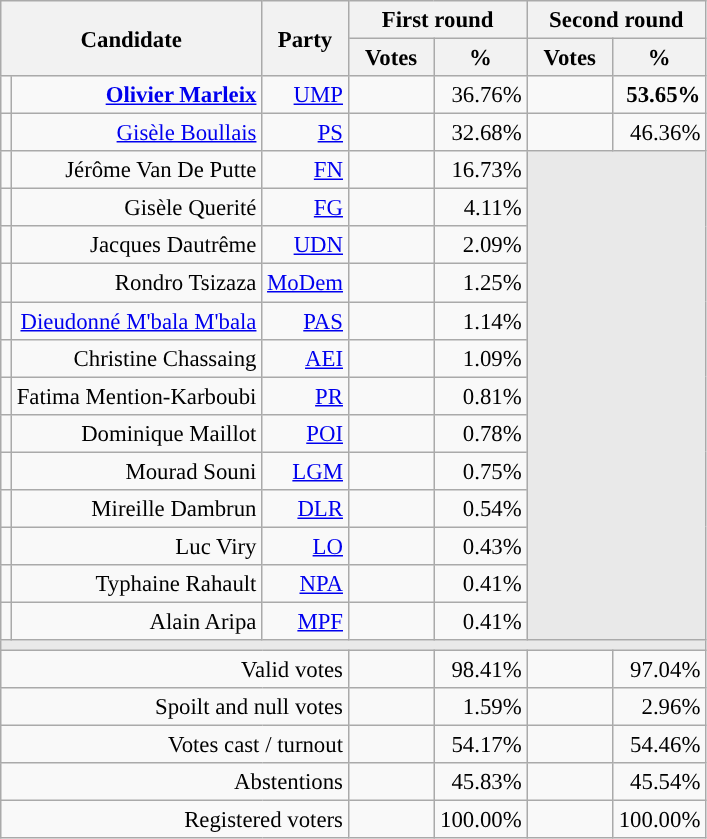<table class="wikitable" style="text-align:right;font-size:95%;">
<tr>
<th rowspan=2 colspan=2>Candidate</th>
<th rowspan=2 colspan=1>Party</th>
<th colspan=2>First round</th>
<th colspan=2>Second round</th>
</tr>
<tr>
<th style="width:50px;">Votes</th>
<th style="width:55px;">%</th>
<th style="width:50px;">Votes</th>
<th style="width:55px;">%</th>
</tr>
<tr>
<td style="color:inherit;background-color:"></td>
<td><strong><a href='#'>Olivier Marleix</a></strong></td>
<td><a href='#'>UMP</a></td>
<td></td>
<td>36.76%</td>
<td><strong></strong></td>
<td><strong>53.65%</strong></td>
</tr>
<tr>
<td style="color:inherit;background-color:"></td>
<td><a href='#'>Gisèle Boullais</a></td>
<td><a href='#'>PS</a></td>
<td></td>
<td>32.68%</td>
<td></td>
<td>46.36%</td>
</tr>
<tr>
<td style="color:inherit;background-color:"></td>
<td>Jérôme Van De Putte</td>
<td><a href='#'>FN</a></td>
<td></td>
<td>16.73%</td>
<td colspan=7 rowspan=13 style="background-color:#E9E9E9;"></td>
</tr>
<tr>
<td style="color:inherit;background-color:"></td>
<td>Gisèle Querité</td>
<td><a href='#'>FG</a></td>
<td></td>
<td>4.11%</td>
</tr>
<tr>
<td style="color:inherit;background-color:"></td>
<td>Jacques Dautrême</td>
<td><a href='#'>UDN</a></td>
<td></td>
<td>2.09%</td>
</tr>
<tr>
<td style="color:inherit;background-color:"></td>
<td>Rondro Tsizaza</td>
<td><a href='#'>MoDem</a></td>
<td></td>
<td>1.25%</td>
</tr>
<tr>
<td style="background-color:;"></td>
<td><a href='#'>Dieudonné M'bala M'bala</a></td>
<td><a href='#'>PAS</a></td>
<td></td>
<td>1.14%</td>
</tr>
<tr>
<td style="color:inherit;background-color:"></td>
<td>Christine Chassaing</td>
<td><a href='#'>AEI</a></td>
<td></td>
<td>1.09%</td>
</tr>
<tr>
<td style="color:inherit;background-color:"></td>
<td>Fatima Mention-Karboubi</td>
<td><a href='#'>PR</a></td>
<td></td>
<td>0.81%</td>
</tr>
<tr>
<td style="color:inherit;background-color:"></td>
<td>Dominique Maillot</td>
<td><a href='#'>POI</a></td>
<td></td>
<td>0.78%</td>
</tr>
<tr>
<td style="color:inherit;background-color:"></td>
<td>Mourad Souni</td>
<td><a href='#'>LGM</a></td>
<td></td>
<td>0.75%</td>
</tr>
<tr>
<td style="color:inherit;background-color:"></td>
<td>Mireille Dambrun</td>
<td><a href='#'>DLR</a></td>
<td></td>
<td>0.54%</td>
</tr>
<tr>
<td style="color:inherit;background-color:"></td>
<td>Luc Viry</td>
<td><a href='#'>LO</a></td>
<td></td>
<td>0.43%</td>
</tr>
<tr>
<td style="color:inherit;background-color:"></td>
<td>Typhaine Rahault</td>
<td><a href='#'>NPA</a></td>
<td></td>
<td>0.41%</td>
</tr>
<tr>
<td style="color:inherit;background-color:"></td>
<td>Alain Aripa</td>
<td><a href='#'>MPF</a></td>
<td></td>
<td>0.41%</td>
</tr>
<tr>
<td colspan=7 style="background-color:#E9E9E9;"></td>
</tr>
<tr>
<td colspan=3>Valid votes</td>
<td></td>
<td>98.41%</td>
<td></td>
<td>97.04%</td>
</tr>
<tr>
<td colspan=3>Spoilt and null votes</td>
<td></td>
<td>1.59%</td>
<td></td>
<td>2.96%</td>
</tr>
<tr>
<td colspan=3>Votes cast / turnout</td>
<td></td>
<td>54.17%</td>
<td></td>
<td>54.46%</td>
</tr>
<tr>
<td colspan=3>Abstentions</td>
<td></td>
<td>45.83%</td>
<td></td>
<td>45.54%</td>
</tr>
<tr>
<td colspan=3>Registered voters</td>
<td></td>
<td>100.00%</td>
<td></td>
<td>100.00%</td>
</tr>
</table>
